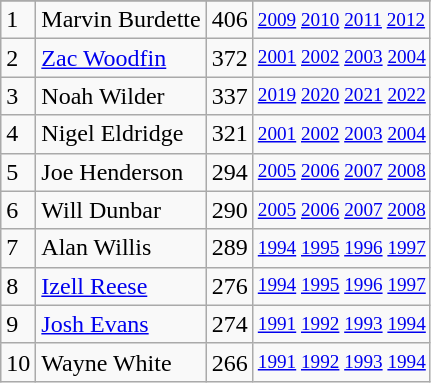<table class="wikitable">
<tr>
</tr>
<tr>
<td>1</td>
<td>Marvin Burdette</td>
<td>406</td>
<td style="font-size:80%;"><a href='#'>2009</a> <a href='#'>2010</a> <a href='#'>2011</a> <a href='#'>2012</a></td>
</tr>
<tr>
<td>2</td>
<td><a href='#'>Zac Woodfin</a></td>
<td>372</td>
<td style="font-size:80%;"><a href='#'>2001</a> <a href='#'>2002</a> <a href='#'>2003</a> <a href='#'>2004</a></td>
</tr>
<tr>
<td>3</td>
<td>Noah Wilder</td>
<td>337</td>
<td style="font-size:80%;"><a href='#'>2019</a> <a href='#'>2020</a> <a href='#'>2021</a> <a href='#'>2022</a></td>
</tr>
<tr>
<td>4</td>
<td>Nigel Eldridge</td>
<td>321</td>
<td style="font-size:80%;"><a href='#'>2001</a> <a href='#'>2002</a> <a href='#'>2003</a> <a href='#'>2004</a></td>
</tr>
<tr>
<td>5</td>
<td>Joe Henderson</td>
<td>294</td>
<td style="font-size:80%;"><a href='#'>2005</a> <a href='#'>2006</a> <a href='#'>2007</a> <a href='#'>2008</a></td>
</tr>
<tr>
<td>6</td>
<td>Will Dunbar</td>
<td>290</td>
<td style="font-size:80%;"><a href='#'>2005</a> <a href='#'>2006</a> <a href='#'>2007</a> <a href='#'>2008</a></td>
</tr>
<tr>
<td>7</td>
<td>Alan Willis</td>
<td>289</td>
<td style="font-size:80%;"><a href='#'>1994</a> <a href='#'>1995</a> <a href='#'>1996</a> <a href='#'>1997</a></td>
</tr>
<tr>
<td>8</td>
<td><a href='#'>Izell Reese</a></td>
<td>276</td>
<td style="font-size:80%;"><a href='#'>1994</a> <a href='#'>1995</a> <a href='#'>1996</a> <a href='#'>1997</a></td>
</tr>
<tr>
<td>9</td>
<td><a href='#'>Josh Evans</a></td>
<td>274</td>
<td style="font-size:80%;"><a href='#'>1991</a> <a href='#'>1992</a> <a href='#'>1993</a> <a href='#'>1994</a></td>
</tr>
<tr>
<td>10</td>
<td>Wayne White</td>
<td>266</td>
<td style="font-size:80%;"><a href='#'>1991</a> <a href='#'>1992</a> <a href='#'>1993</a> <a href='#'>1994</a></td>
</tr>
</table>
